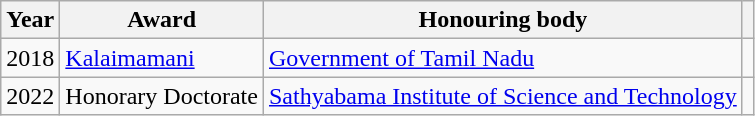<table class="wikitable">
<tr>
<th>Year</th>
<th>Award</th>
<th>Honouring body</th>
<th></th>
</tr>
<tr>
<td>2018</td>
<td><a href='#'>Kalaimamani</a></td>
<td><a href='#'>Government of Tamil Nadu</a></td>
<td style="text-align:center;"></td>
</tr>
<tr>
<td>2022</td>
<td>Honorary Doctorate</td>
<td><a href='#'>Sathyabama Institute of Science and Technology</a></td>
<td style="text-align:center;"></td>
</tr>
</table>
